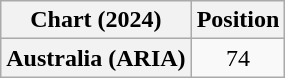<table class="wikitable plainrowheaders" style="text-align:center">
<tr>
<th scope="col">Chart (2024)</th>
<th scope="col">Position</th>
</tr>
<tr>
<th scope="row">Australia (ARIA)</th>
<td>74</td>
</tr>
</table>
